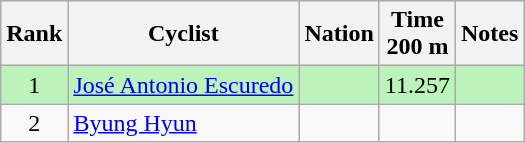<table class="wikitable sortable" style="text-align:center">
<tr>
<th>Rank</th>
<th>Cyclist</th>
<th>Nation</th>
<th>Time<br>200 m</th>
<th>Notes</th>
</tr>
<tr bgcolor=bbf3bb>
<td>1</td>
<td align=left><a href='#'>José Antonio Escuredo</a></td>
<td align=left></td>
<td>11.257</td>
<td></td>
</tr>
<tr>
<td>2</td>
<td align=left><a href='#'>Byung Hyun</a></td>
<td align=left></td>
<td></td>
<td></td>
</tr>
</table>
